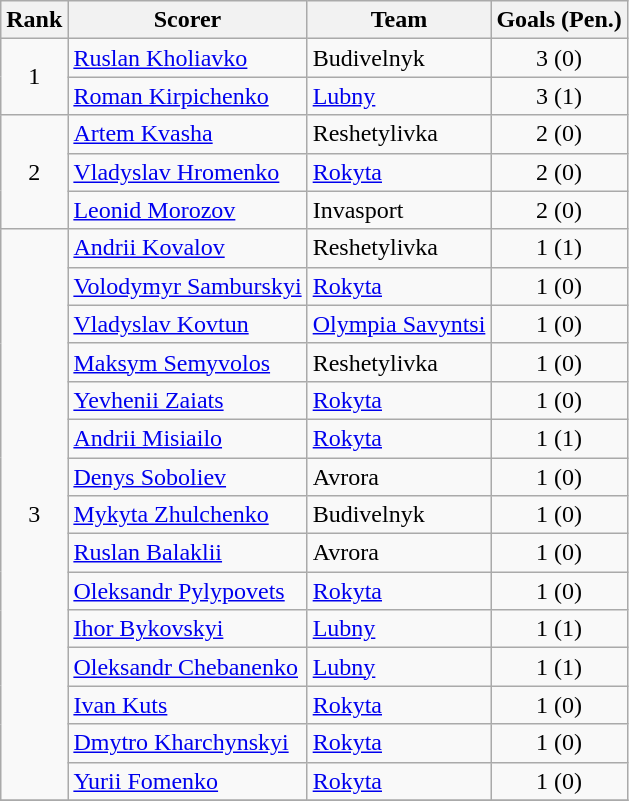<table class="wikitable">
<tr>
<th>Rank</th>
<th>Scorer</th>
<th>Team</th>
<th>Goals (Pen.)</th>
</tr>
<tr>
<td align=center rowspan=2>1</td>
<td> <a href='#'>Ruslan Kholiavko</a></td>
<td>Budivelnyk</td>
<td align=center>3 (0)</td>
</tr>
<tr>
<td> <a href='#'>Roman Kirpichenko</a></td>
<td><a href='#'>Lubny</a></td>
<td align=center>3 (1)</td>
</tr>
<tr>
<td align=center rowspan=3>2</td>
<td> <a href='#'>Artem Kvasha</a></td>
<td>Reshetylivka</td>
<td align=center>2 (0)</td>
</tr>
<tr>
<td> <a href='#'>Vladyslav Hromenko</a></td>
<td><a href='#'>Rokyta</a></td>
<td align=center>2 (0)</td>
</tr>
<tr>
<td> <a href='#'>Leonid Morozov</a></td>
<td>Invasport</td>
<td align=center>2 (0)</td>
</tr>
<tr>
<td align=center rowspan=15>3</td>
<td> <a href='#'>Andrii Kovalov</a></td>
<td>Reshetylivka</td>
<td align=center>1 (1)</td>
</tr>
<tr>
<td> <a href='#'>Volodymyr Samburskyi</a></td>
<td><a href='#'>Rokyta</a></td>
<td align=center>1 (0)</td>
</tr>
<tr>
<td> <a href='#'>Vladyslav Kovtun</a></td>
<td><a href='#'>Olympia Savyntsi</a></td>
<td align=center>1 (0)</td>
</tr>
<tr>
<td> <a href='#'>Maksym Semyvolos</a></td>
<td>Reshetylivka</td>
<td align=center>1 (0)</td>
</tr>
<tr>
<td> <a href='#'>Yevhenii Zaiats</a></td>
<td><a href='#'>Rokyta</a></td>
<td align=center>1 (0)</td>
</tr>
<tr>
<td> <a href='#'>Andrii Misiailo</a></td>
<td><a href='#'>Rokyta</a></td>
<td align=center>1 (1)</td>
</tr>
<tr>
<td> <a href='#'>Denys Soboliev</a></td>
<td>Avrora</td>
<td align=center>1 (0)</td>
</tr>
<tr>
<td> <a href='#'>Mykyta Zhulchenko</a></td>
<td>Budivelnyk</td>
<td align=center>1 (0)</td>
</tr>
<tr>
<td> <a href='#'>Ruslan Balaklii</a></td>
<td>Avrora</td>
<td align=center>1 (0)</td>
</tr>
<tr>
<td> <a href='#'>Oleksandr Pylypovets</a></td>
<td><a href='#'>Rokyta</a></td>
<td align=center>1 (0)</td>
</tr>
<tr>
<td> <a href='#'>Ihor Bykovskyi</a></td>
<td><a href='#'>Lubny</a></td>
<td align=center>1 (1)</td>
</tr>
<tr>
<td> <a href='#'>Oleksandr Chebanenko</a></td>
<td><a href='#'>Lubny</a></td>
<td align=center>1 (1)</td>
</tr>
<tr>
<td> <a href='#'>Ivan Kuts</a></td>
<td><a href='#'>Rokyta</a></td>
<td align=center>1 (0)</td>
</tr>
<tr>
<td> <a href='#'>Dmytro Kharchynskyi</a></td>
<td><a href='#'>Rokyta</a></td>
<td align=center>1 (0)</td>
</tr>
<tr>
<td> <a href='#'>Yurii Fomenko</a></td>
<td><a href='#'>Rokyta</a></td>
<td align=center>1 (0)</td>
</tr>
<tr>
</tr>
</table>
